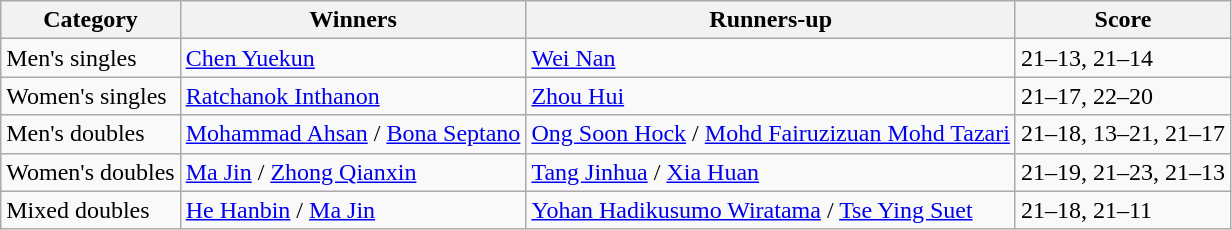<table class=wikitable style="white-space:nowrap;">
<tr>
<th>Category</th>
<th>Winners</th>
<th>Runners-up</th>
<th>Score</th>
</tr>
<tr>
<td>Men's singles</td>
<td> <a href='#'>Chen Yuekun</a></td>
<td> <a href='#'>Wei Nan</a></td>
<td>21–13, 21–14</td>
</tr>
<tr>
<td>Women's singles</td>
<td> <a href='#'>Ratchanok Inthanon</a></td>
<td> <a href='#'>Zhou Hui</a></td>
<td>21–17, 22–20</td>
</tr>
<tr>
<td>Men's doubles</td>
<td> <a href='#'>Mohammad Ahsan</a> / <a href='#'>Bona Septano</a></td>
<td> <a href='#'>Ong Soon Hock</a> / <a href='#'>Mohd Fairuzizuan Mohd Tazari</a></td>
<td>21–18, 13–21, 21–17</td>
</tr>
<tr>
<td>Women's doubles</td>
<td> <a href='#'>Ma Jin</a> / <a href='#'>Zhong Qianxin</a></td>
<td> <a href='#'>Tang Jinhua</a> / <a href='#'>Xia Huan</a></td>
<td>21–19, 21–23, 21–13</td>
</tr>
<tr>
<td>Mixed doubles</td>
<td> <a href='#'>He Hanbin</a> / <a href='#'>Ma Jin</a></td>
<td> <a href='#'>Yohan Hadikusumo Wiratama</a> / <a href='#'>Tse Ying Suet</a></td>
<td>21–18, 21–11</td>
</tr>
</table>
